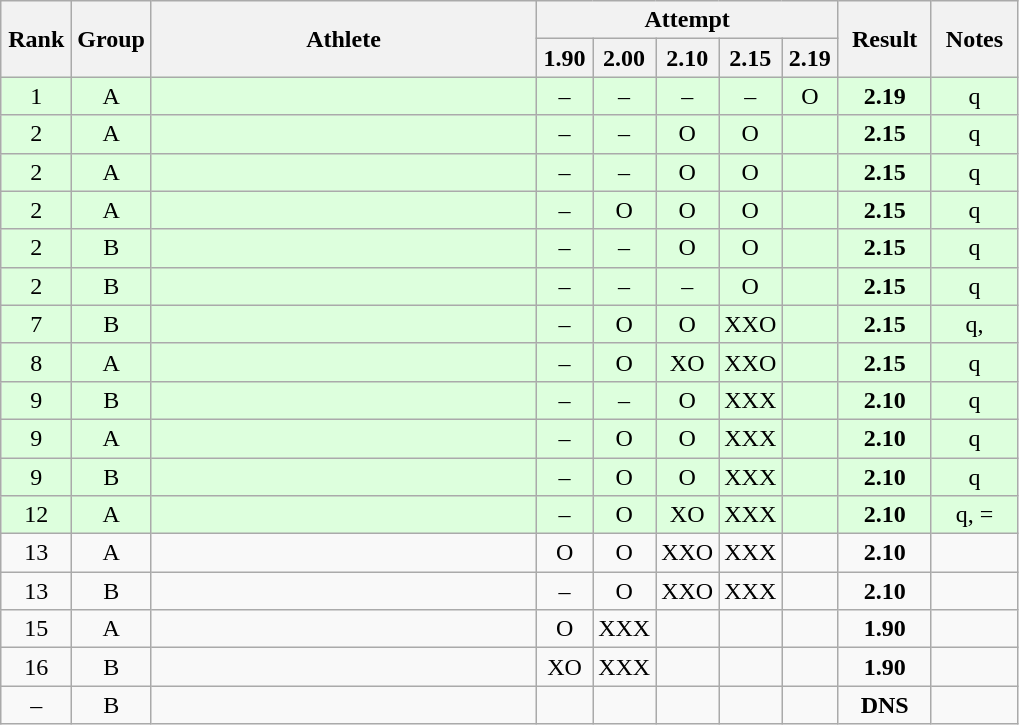<table class="wikitable" style="text-align:center">
<tr>
<th rowspan=2 width=40>Rank</th>
<th rowspan=2 width=40>Group</th>
<th rowspan=2 width=250>Athlete</th>
<th colspan=5>Attempt</th>
<th rowspan=2 width=55>Result</th>
<th rowspan=2 width=50>Notes</th>
</tr>
<tr>
<th width=30>1.90</th>
<th width=30>2.00</th>
<th width=30>2.10</th>
<th width=30>2.15</th>
<th width=30>2.19</th>
</tr>
<tr bgcolor=ddffdd>
<td>1</td>
<td>A</td>
<td align=left></td>
<td>–</td>
<td>–</td>
<td>–</td>
<td>–</td>
<td>O</td>
<td><strong>2.19</strong></td>
<td>q</td>
</tr>
<tr bgcolor=ddffdd>
<td>2</td>
<td>A</td>
<td align=left></td>
<td>–</td>
<td>–</td>
<td>O</td>
<td>O</td>
<td></td>
<td><strong>2.15</strong></td>
<td>q</td>
</tr>
<tr bgcolor=ddffdd>
<td>2</td>
<td>A</td>
<td align=left></td>
<td>–</td>
<td>–</td>
<td>O</td>
<td>O</td>
<td></td>
<td><strong>2.15</strong></td>
<td>q</td>
</tr>
<tr bgcolor=ddffdd>
<td>2</td>
<td>A</td>
<td align=left></td>
<td>–</td>
<td>O</td>
<td>O</td>
<td>O</td>
<td></td>
<td><strong>2.15</strong></td>
<td>q</td>
</tr>
<tr bgcolor=ddffdd>
<td>2</td>
<td>B</td>
<td align=left></td>
<td>–</td>
<td>–</td>
<td>O</td>
<td>O</td>
<td></td>
<td><strong>2.15</strong></td>
<td>q</td>
</tr>
<tr bgcolor=ddffdd>
<td>2</td>
<td>B</td>
<td align=left></td>
<td>–</td>
<td>–</td>
<td>–</td>
<td>O</td>
<td></td>
<td><strong>2.15</strong></td>
<td>q</td>
</tr>
<tr bgcolor=ddffdd>
<td>7</td>
<td>B</td>
<td align=left></td>
<td>–</td>
<td>O</td>
<td>O</td>
<td>XXO</td>
<td></td>
<td><strong>2.15</strong></td>
<td>q, </td>
</tr>
<tr bgcolor=ddffdd>
<td>8</td>
<td>A</td>
<td align=left></td>
<td>–</td>
<td>O</td>
<td>XO</td>
<td>XXO</td>
<td></td>
<td><strong>2.15</strong></td>
<td>q</td>
</tr>
<tr bgcolor=ddffdd>
<td>9</td>
<td>B</td>
<td align=left></td>
<td>–</td>
<td>–</td>
<td>O</td>
<td>XXX</td>
<td></td>
<td><strong>2.10</strong></td>
<td>q</td>
</tr>
<tr bgcolor=ddffdd>
<td>9</td>
<td>A</td>
<td align=left></td>
<td>–</td>
<td>O</td>
<td>O</td>
<td>XXX</td>
<td></td>
<td><strong>2.10</strong></td>
<td>q</td>
</tr>
<tr bgcolor=ddffdd>
<td>9</td>
<td>B</td>
<td align=left></td>
<td>–</td>
<td>O</td>
<td>O</td>
<td>XXX</td>
<td></td>
<td><strong>2.10</strong></td>
<td>q</td>
</tr>
<tr bgcolor=ddffdd>
<td>12</td>
<td>A</td>
<td align=left></td>
<td>–</td>
<td>O</td>
<td>XO</td>
<td>XXX</td>
<td></td>
<td><strong>2.10</strong></td>
<td>q, =</td>
</tr>
<tr>
<td>13</td>
<td>A</td>
<td align=left></td>
<td>O</td>
<td>O</td>
<td>XXO</td>
<td>XXX</td>
<td></td>
<td><strong>2.10</strong></td>
<td></td>
</tr>
<tr>
<td>13</td>
<td>B</td>
<td align=left></td>
<td>–</td>
<td>O</td>
<td>XXO</td>
<td>XXX</td>
<td></td>
<td><strong>2.10</strong></td>
<td></td>
</tr>
<tr>
<td>15</td>
<td>A</td>
<td align=left></td>
<td>O</td>
<td>XXX</td>
<td></td>
<td></td>
<td></td>
<td><strong>1.90</strong></td>
<td></td>
</tr>
<tr>
<td>16</td>
<td>B</td>
<td align=left></td>
<td>XO</td>
<td>XXX</td>
<td></td>
<td></td>
<td></td>
<td><strong>1.90</strong></td>
<td></td>
</tr>
<tr>
<td>–</td>
<td>B</td>
<td align=left></td>
<td></td>
<td></td>
<td></td>
<td></td>
<td></td>
<td><strong>DNS</strong></td>
<td></td>
</tr>
</table>
